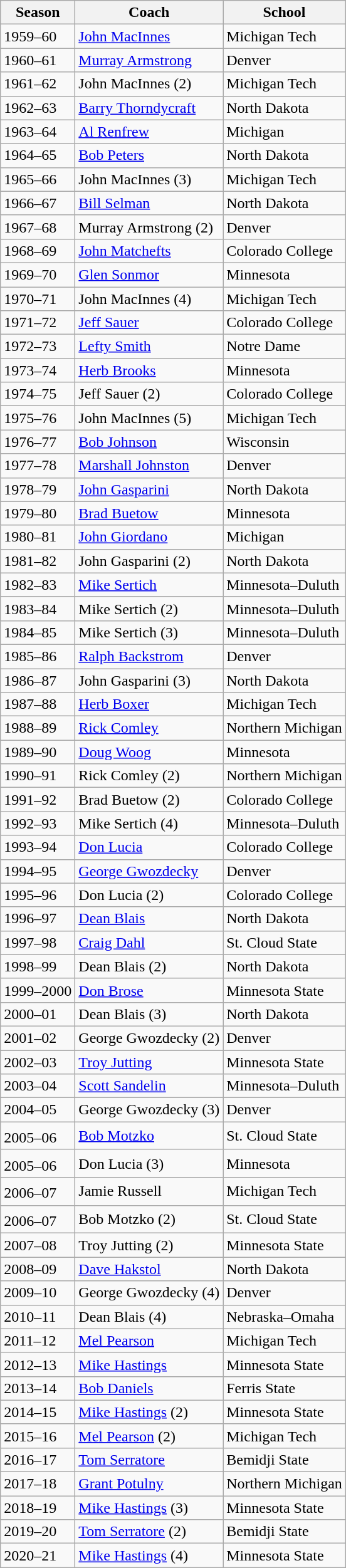<table class="sortable wikitable">
<tr>
<th>Season</th>
<th>Coach</th>
<th>School</th>
</tr>
<tr>
<td>1959–60</td>
<td><a href='#'>John MacInnes</a></td>
<td>Michigan Tech</td>
</tr>
<tr>
<td>1960–61</td>
<td><a href='#'>Murray Armstrong</a></td>
<td>Denver</td>
</tr>
<tr>
<td>1961–62</td>
<td>John MacInnes (2)</td>
<td>Michigan Tech</td>
</tr>
<tr>
<td>1962–63</td>
<td><a href='#'>Barry Thorndycraft</a></td>
<td>North Dakota</td>
</tr>
<tr>
<td>1963–64</td>
<td><a href='#'>Al Renfrew</a></td>
<td>Michigan</td>
</tr>
<tr>
<td>1964–65</td>
<td><a href='#'>Bob Peters</a></td>
<td>North Dakota</td>
</tr>
<tr>
<td>1965–66</td>
<td>John MacInnes (3)</td>
<td>Michigan Tech</td>
</tr>
<tr>
<td>1966–67</td>
<td><a href='#'>Bill Selman</a></td>
<td>North Dakota</td>
</tr>
<tr>
<td>1967–68</td>
<td>Murray Armstrong (2)</td>
<td>Denver</td>
</tr>
<tr>
<td>1968–69</td>
<td><a href='#'>John Matchefts</a></td>
<td>Colorado College</td>
</tr>
<tr>
<td>1969–70</td>
<td><a href='#'>Glen Sonmor</a></td>
<td>Minnesota</td>
</tr>
<tr>
<td>1970–71</td>
<td>John MacInnes (4)</td>
<td>Michigan Tech</td>
</tr>
<tr>
<td>1971–72</td>
<td><a href='#'>Jeff Sauer</a></td>
<td>Colorado College</td>
</tr>
<tr>
<td>1972–73</td>
<td><a href='#'>Lefty Smith</a></td>
<td>Notre Dame</td>
</tr>
<tr>
<td>1973–74</td>
<td><a href='#'>Herb Brooks</a></td>
<td>Minnesota</td>
</tr>
<tr>
<td>1974–75</td>
<td>Jeff Sauer (2)</td>
<td>Colorado College</td>
</tr>
<tr>
<td>1975–76</td>
<td>John MacInnes (5)</td>
<td>Michigan Tech</td>
</tr>
<tr>
<td>1976–77</td>
<td><a href='#'>Bob Johnson</a></td>
<td>Wisconsin</td>
</tr>
<tr>
<td>1977–78</td>
<td><a href='#'>Marshall Johnston</a></td>
<td>Denver</td>
</tr>
<tr>
<td>1978–79</td>
<td><a href='#'>John Gasparini</a></td>
<td>North Dakota</td>
</tr>
<tr>
<td>1979–80</td>
<td><a href='#'>Brad Buetow</a></td>
<td>Minnesota</td>
</tr>
<tr>
<td>1980–81</td>
<td><a href='#'>John Giordano</a></td>
<td>Michigan</td>
</tr>
<tr>
<td>1981–82</td>
<td>John Gasparini (2)</td>
<td>North Dakota</td>
</tr>
<tr>
<td>1982–83</td>
<td><a href='#'>Mike Sertich</a></td>
<td>Minnesota–Duluth</td>
</tr>
<tr>
<td>1983–84</td>
<td>Mike Sertich (2)</td>
<td>Minnesota–Duluth</td>
</tr>
<tr>
<td>1984–85</td>
<td>Mike Sertich (3)</td>
<td>Minnesota–Duluth</td>
</tr>
<tr>
<td>1985–86</td>
<td><a href='#'>Ralph Backstrom</a></td>
<td>Denver</td>
</tr>
<tr>
<td>1986–87</td>
<td>John Gasparini (3)</td>
<td>North Dakota</td>
</tr>
<tr>
<td>1987–88</td>
<td><a href='#'>Herb Boxer</a></td>
<td>Michigan Tech</td>
</tr>
<tr>
<td>1988–89</td>
<td><a href='#'>Rick Comley</a></td>
<td>Northern Michigan</td>
</tr>
<tr>
<td>1989–90</td>
<td><a href='#'>Doug Woog</a></td>
<td>Minnesota</td>
</tr>
<tr>
<td>1990–91</td>
<td>Rick Comley (2)</td>
<td>Northern Michigan</td>
</tr>
<tr>
<td>1991–92</td>
<td>Brad Buetow (2)</td>
<td>Colorado College</td>
</tr>
<tr>
<td>1992–93</td>
<td>Mike Sertich (4)</td>
<td>Minnesota–Duluth</td>
</tr>
<tr>
<td>1993–94</td>
<td><a href='#'>Don Lucia</a></td>
<td>Colorado College</td>
</tr>
<tr>
<td>1994–95</td>
<td><a href='#'>George Gwozdecky</a></td>
<td>Denver</td>
</tr>
<tr>
<td>1995–96</td>
<td>Don Lucia (2)</td>
<td>Colorado College</td>
</tr>
<tr>
<td>1996–97</td>
<td><a href='#'>Dean Blais</a></td>
<td>North Dakota</td>
</tr>
<tr>
<td>1997–98</td>
<td><a href='#'>Craig Dahl</a></td>
<td>St. Cloud State</td>
</tr>
<tr>
<td>1998–99</td>
<td>Dean Blais (2)</td>
<td>North Dakota</td>
</tr>
<tr>
<td>1999–2000</td>
<td><a href='#'>Don Brose</a></td>
<td>Minnesota State</td>
</tr>
<tr>
<td>2000–01</td>
<td>Dean Blais (3)</td>
<td>North Dakota</td>
</tr>
<tr>
<td>2001–02</td>
<td>George Gwozdecky (2)</td>
<td>Denver</td>
</tr>
<tr>
<td>2002–03</td>
<td><a href='#'>Troy Jutting</a></td>
<td>Minnesota State</td>
</tr>
<tr>
<td>2003–04</td>
<td><a href='#'>Scott Sandelin</a></td>
<td>Minnesota–Duluth</td>
</tr>
<tr>
<td>2004–05</td>
<td>George Gwozdecky (3)</td>
<td>Denver</td>
</tr>
<tr>
<td>2005–06<sup></sup></td>
<td><a href='#'>Bob Motzko</a></td>
<td>St. Cloud State</td>
</tr>
<tr>
<td>2005–06<sup></sup></td>
<td>Don Lucia (3)</td>
<td>Minnesota</td>
</tr>
<tr>
<td>2006–07<sup></sup></td>
<td>Jamie Russell</td>
<td>Michigan Tech</td>
</tr>
<tr>
<td>2006–07<sup></sup></td>
<td>Bob Motzko (2)</td>
<td>St. Cloud State</td>
</tr>
<tr>
<td>2007–08</td>
<td>Troy Jutting (2)</td>
<td>Minnesota State</td>
</tr>
<tr>
<td>2008–09</td>
<td><a href='#'>Dave Hakstol</a></td>
<td>North Dakota</td>
</tr>
<tr>
<td>2009–10</td>
<td>George Gwozdecky (4)</td>
<td>Denver</td>
</tr>
<tr>
<td>2010–11</td>
<td>Dean Blais (4)</td>
<td>Nebraska–Omaha</td>
</tr>
<tr>
<td>2011–12</td>
<td><a href='#'>Mel Pearson</a></td>
<td>Michigan Tech</td>
</tr>
<tr>
<td>2012–13</td>
<td><a href='#'>Mike Hastings</a></td>
<td>Minnesota State</td>
</tr>
<tr>
<td>2013–14</td>
<td><a href='#'>Bob Daniels</a></td>
<td>Ferris State</td>
</tr>
<tr>
<td>2014–15</td>
<td><a href='#'>Mike Hastings</a> (2)</td>
<td>Minnesota State</td>
</tr>
<tr>
<td>2015–16</td>
<td><a href='#'>Mel Pearson</a> (2)</td>
<td>Michigan Tech</td>
</tr>
<tr>
<td>2016–17</td>
<td><a href='#'>Tom Serratore</a></td>
<td>Bemidji State</td>
</tr>
<tr>
<td>2017–18</td>
<td><a href='#'>Grant Potulny</a></td>
<td>Northern Michigan</td>
</tr>
<tr>
<td>2018–19</td>
<td><a href='#'>Mike Hastings</a> (3)</td>
<td>Minnesota State</td>
</tr>
<tr>
<td>2019–20</td>
<td><a href='#'>Tom Serratore</a> (2)</td>
<td>Bemidji State</td>
</tr>
<tr>
<td>2020–21</td>
<td><a href='#'>Mike Hastings</a> (4)</td>
<td>Minnesota State</td>
</tr>
</table>
